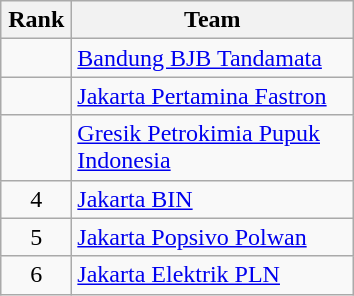<table class="wikitable" style="text-align:center">
<tr>
<th width=40>Rank</th>
<th width=180>Team</th>
</tr>
<tr>
<td></td>
<td style="text-align:left"><a href='#'>Bandung BJB Tandamata</a></td>
</tr>
<tr>
<td></td>
<td style="text-align:left"><a href='#'>Jakarta Pertamina Fastron</a></td>
</tr>
<tr>
<td></td>
<td style="text-align:left"><a href='#'>Gresik Petrokimia Pupuk Indonesia</a></td>
</tr>
<tr>
<td>4</td>
<td style="text-align:left"><a href='#'>Jakarta BIN</a></td>
</tr>
<tr>
<td>5</td>
<td style="text-align:left"><a href='#'>Jakarta Popsivo Polwan</a></td>
</tr>
<tr>
<td>6</td>
<td style="text-align:left"><a href='#'>Jakarta Elektrik PLN</a></td>
</tr>
</table>
